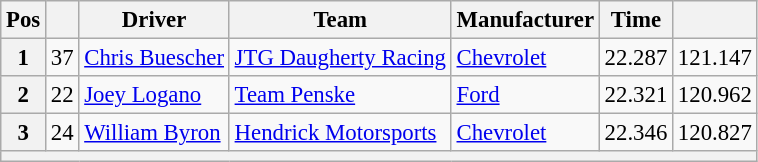<table class="wikitable" style="font-size:95%">
<tr>
<th>Pos</th>
<th></th>
<th>Driver</th>
<th>Team</th>
<th>Manufacturer</th>
<th>Time</th>
<th></th>
</tr>
<tr>
<th>1</th>
<td>37</td>
<td><a href='#'>Chris Buescher</a></td>
<td><a href='#'>JTG Daugherty Racing</a></td>
<td><a href='#'>Chevrolet</a></td>
<td>22.287</td>
<td>121.147</td>
</tr>
<tr>
<th>2</th>
<td>22</td>
<td><a href='#'>Joey Logano</a></td>
<td><a href='#'>Team Penske</a></td>
<td><a href='#'>Ford</a></td>
<td>22.321</td>
<td>120.962</td>
</tr>
<tr>
<th>3</th>
<td>24</td>
<td><a href='#'>William Byron</a></td>
<td><a href='#'>Hendrick Motorsports</a></td>
<td><a href='#'>Chevrolet</a></td>
<td>22.346</td>
<td>120.827</td>
</tr>
<tr>
<th colspan="7"></th>
</tr>
</table>
